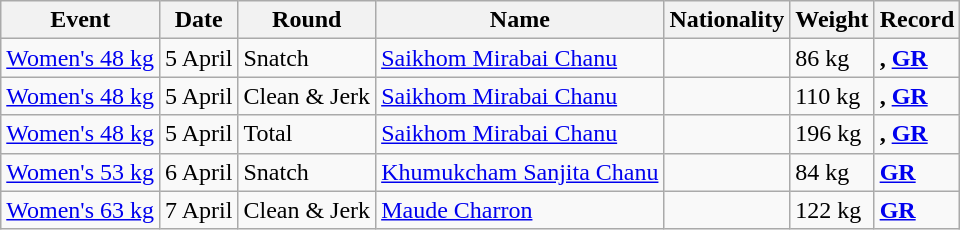<table class="wikitable">
<tr>
<th>Event</th>
<th>Date</th>
<th>Round</th>
<th>Name</th>
<th>Nationality</th>
<th>Weight</th>
<th>Record</th>
</tr>
<tr>
<td><a href='#'>Women's 48 kg</a></td>
<td>5 April</td>
<td>Snatch</td>
<td><a href='#'>Saikhom Mirabai Chanu</a></td>
<td></td>
<td>86 kg</td>
<td><strong>, <a href='#'>GR</a></strong></td>
</tr>
<tr>
<td><a href='#'>Women's 48 kg</a></td>
<td>5 April</td>
<td>Clean & Jerk</td>
<td><a href='#'>Saikhom Mirabai Chanu</a></td>
<td></td>
<td>110 kg</td>
<td><strong>, <a href='#'>GR</a></strong></td>
</tr>
<tr>
<td><a href='#'>Women's 48 kg</a></td>
<td>5 April</td>
<td>Total</td>
<td><a href='#'>Saikhom Mirabai Chanu</a></td>
<td></td>
<td>196 kg</td>
<td><strong>, <a href='#'>GR</a></strong></td>
</tr>
<tr>
<td><a href='#'>Women's 53 kg</a></td>
<td>6 April</td>
<td>Snatch</td>
<td><a href='#'>Khumukcham Sanjita Chanu</a></td>
<td></td>
<td>84 kg</td>
<td><strong><a href='#'>GR</a></strong></td>
</tr>
<tr>
<td><a href='#'>Women's 63 kg</a></td>
<td>7 April</td>
<td>Clean & Jerk</td>
<td><a href='#'>Maude Charron</a></td>
<td></td>
<td>122 kg</td>
<td><strong><a href='#'>GR</a></strong></td>
</tr>
</table>
